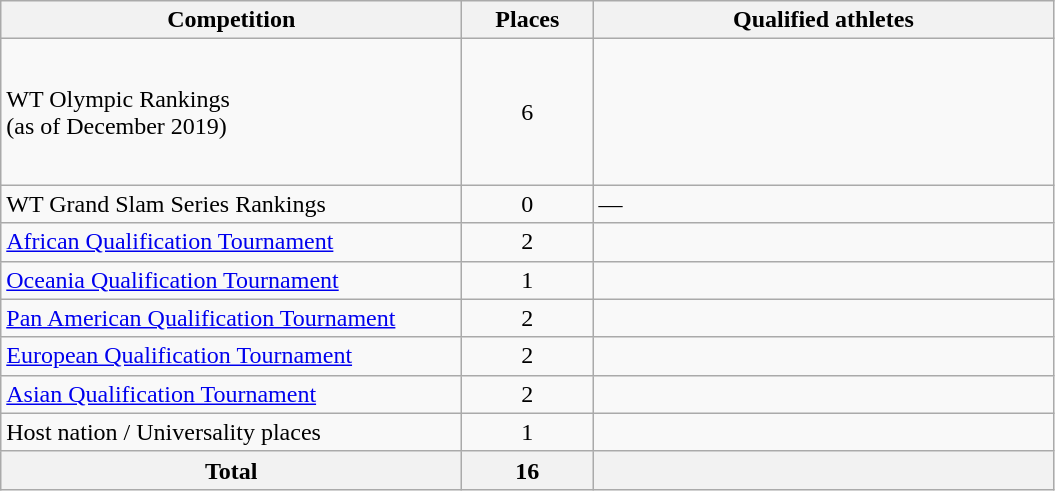<table class="wikitable">
<tr>
<th width=300>Competition</th>
<th width=80>Places</th>
<th width=300>Qualified athletes</th>
</tr>
<tr>
<td>WT Olympic Rankings<br>(as of December 2019)</td>
<td align="center">6</td>
<td><br><br><br><br><br></td>
</tr>
<tr>
<td>WT Grand Slam Series Rankings</td>
<td align=center>0</td>
<td>—</td>
</tr>
<tr>
<td><a href='#'>African Qualification Tournament</a></td>
<td align="center">2</td>
<td><br></td>
</tr>
<tr>
<td><a href='#'>Oceania Qualification Tournament</a></td>
<td align="center">1</td>
<td></td>
</tr>
<tr>
<td><a href='#'>Pan American Qualification Tournament</a></td>
<td align="center">2</td>
<td><br></td>
</tr>
<tr>
<td><a href='#'>European Qualification Tournament</a></td>
<td align="center">2</td>
<td><br></td>
</tr>
<tr>
<td><a href='#'>Asian Qualification Tournament</a></td>
<td align="center">2</td>
<td><br></td>
</tr>
<tr>
<td>Host nation / Universality places</td>
<td align="center">1</td>
<td></td>
</tr>
<tr>
<th>Total</th>
<th>16</th>
<th></th>
</tr>
</table>
